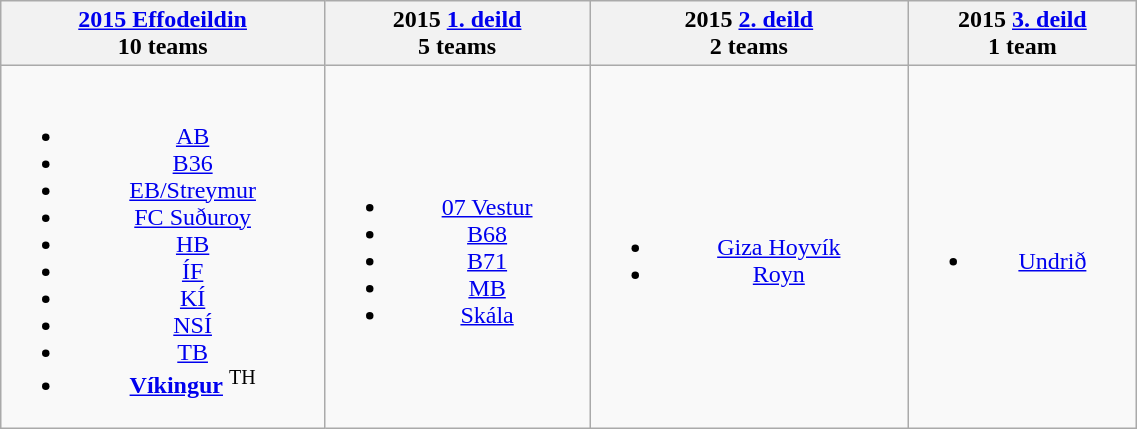<table class="wikitable" style="text-align:center;" width="60%">
<tr>
<th><strong><a href='#'>2015 Effodeildin</a></strong><br>10 teams</th>
<th><strong>2015 <a href='#'>1. deild</a></strong><br>5 teams</th>
<th><strong>2015 <a href='#'>2. deild</a></strong><br>2 teams</th>
<th><strong>2015 <a href='#'>3. deild</a></strong><br>1 team</th>
</tr>
<tr>
<td><br><ul><li><a href='#'>AB</a></li><li><a href='#'>B36</a></li><li><a href='#'>EB/Streymur</a></li><li><a href='#'>FC Suðuroy</a></li><li><a href='#'>HB</a></li><li><a href='#'>ÍF</a></li><li><a href='#'>KÍ</a></li><li><a href='#'>NSÍ</a></li><li><a href='#'>TB</a></li><li><strong><a href='#'>Víkingur</a></strong> <sup>TH</sup></li></ul></td>
<td><br><ul><li><a href='#'>07 Vestur</a></li><li><a href='#'>B68</a></li><li><a href='#'>B71</a></li><li><a href='#'>MB</a></li><li><a href='#'>Skála</a></li></ul></td>
<td><br><ul><li><a href='#'>Giza Hoyvík</a></li><li><a href='#'>Royn</a></li></ul></td>
<td><br><ul><li><a href='#'>Undrið</a></li></ul></td>
</tr>
</table>
